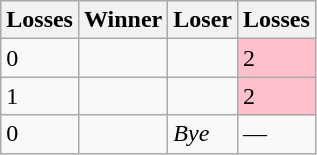<table class=wikitable>
<tr>
<th>Losses</th>
<th>Winner</th>
<th>Loser</th>
<th>Losses</th>
</tr>
<tr>
<td>0</td>
<td></td>
<td></td>
<td bgcolor=pink>2</td>
</tr>
<tr>
<td>1</td>
<td></td>
<td></td>
<td bgcolor=pink>2</td>
</tr>
<tr>
<td>0</td>
<td></td>
<td><em>Bye</em></td>
<td>—</td>
</tr>
</table>
